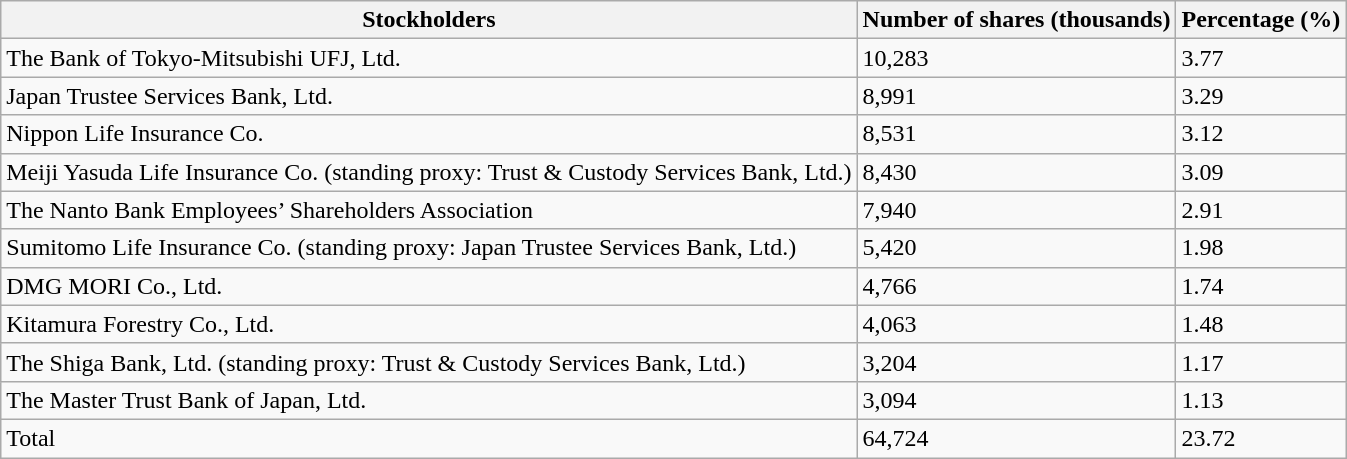<table class="wikitable" style="text-align:left">
<tr>
<th>Stockholders</th>
<th>Number of shares (thousands)</th>
<th>Percentage (%)</th>
</tr>
<tr>
<td>The Bank of Tokyo-Mitsubishi UFJ, Ltd.</td>
<td>10,283</td>
<td>3.77</td>
</tr>
<tr>
<td>Japan Trustee Services Bank, Ltd.</td>
<td>8,991</td>
<td>3.29</td>
</tr>
<tr>
<td>Nippon Life Insurance Co.</td>
<td>8,531</td>
<td>3.12</td>
</tr>
<tr>
<td>Meiji Yasuda Life Insurance Co. (standing proxy: Trust & Custody Services Bank, Ltd.)</td>
<td>8,430</td>
<td>3.09</td>
</tr>
<tr>
<td>The Nanto Bank Employees’ Shareholders Association</td>
<td>7,940</td>
<td>2.91</td>
</tr>
<tr>
<td>Sumitomo Life Insurance Co. (standing proxy: Japan Trustee Services Bank, Ltd.)</td>
<td>5,420</td>
<td>1.98</td>
</tr>
<tr>
<td>DMG MORI Co., Ltd.</td>
<td>4,766</td>
<td>1.74</td>
</tr>
<tr>
<td>Kitamura Forestry Co., Ltd.</td>
<td>4,063</td>
<td>1.48</td>
</tr>
<tr>
<td>The Shiga Bank, Ltd. (standing proxy: Trust & Custody Services Bank, Ltd.)</td>
<td>3,204</td>
<td>1.17</td>
</tr>
<tr>
<td>The Master Trust Bank of Japan, Ltd.</td>
<td>3,094</td>
<td>1.13</td>
</tr>
<tr>
<td>Total</td>
<td>64,724</td>
<td>23.72</td>
</tr>
</table>
